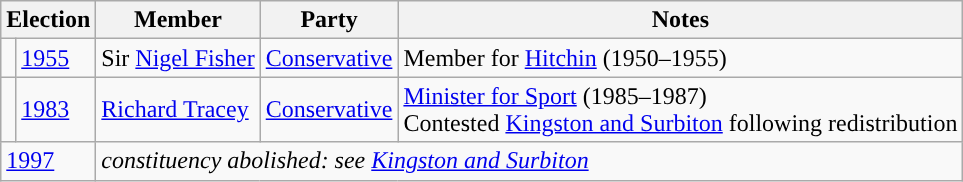<table class="wikitable">
<tr>
<th colspan="2">Election</th>
<th>Member</th>
<th>Party</th>
<th>Notes</th>
</tr>
<tr>
<td style="color:inherit;background-color: "></td>
<td><a href='#'>1955</a></td>
<td>Sir <a href='#'>Nigel Fisher</a></td>
<td><a href='#'>Conservative</a></td>
<td>Member for <a href='#'>Hitchin</a> (1950–1955)</td>
</tr>
<tr>
<td style="color:inherit;background-color: "></td>
<td><a href='#'>1983</a></td>
<td><a href='#'>Richard Tracey</a></td>
<td><a href='#'>Conservative</a></td>
<td><a href='#'>Minister for Sport</a> (1985–1987)<br>Contested <a href='#'>Kingston and Surbiton</a> following redistribution</td>
</tr>
<tr>
<td colspan="2"><a href='#'>1997</a></td>
<td colspan="3"><em>constituency abolished: see <a href='#'>Kingston and Surbiton</a></em></td>
</tr>
</table>
